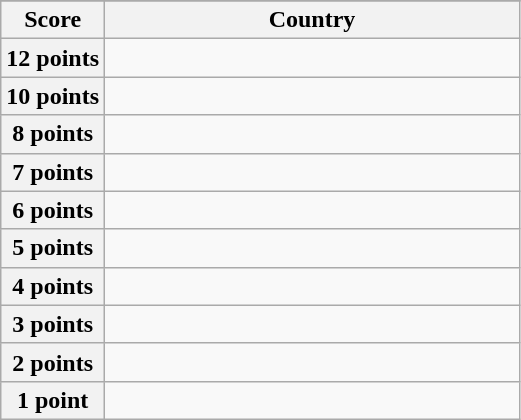<table class="wikitable">
<tr>
</tr>
<tr>
<th scope="col" width="20%">Score</th>
<th scope="col">Country</th>
</tr>
<tr>
<th scope="row">12 points</th>
<td></td>
</tr>
<tr>
<th scope="row">10 points</th>
<td></td>
</tr>
<tr>
<th scope="row">8 points</th>
<td></td>
</tr>
<tr>
<th scope="row">7 points</th>
<td></td>
</tr>
<tr>
<th scope="row">6 points</th>
<td></td>
</tr>
<tr>
<th scope="row">5 points</th>
<td></td>
</tr>
<tr>
<th scope="row">4 points</th>
<td></td>
</tr>
<tr>
<th scope="row">3 points</th>
<td></td>
</tr>
<tr>
<th scope="row">2 points</th>
<td></td>
</tr>
<tr>
<th scope="row">1 point</th>
<td></td>
</tr>
</table>
